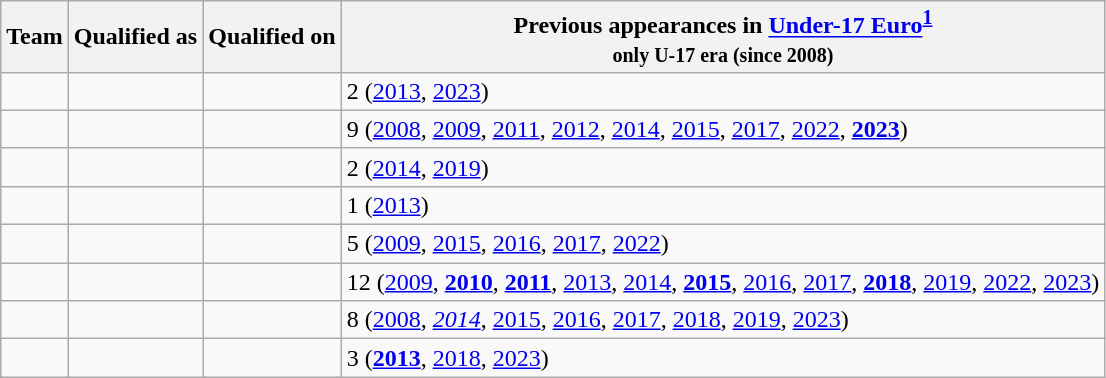<table class="wikitable sortable">
<tr>
<th>Team</th>
<th>Qualified as</th>
<th>Qualified on</th>
<th data-sort-type="number">Previous appearances in <a href='#'>Under-17 Euro</a><sup><a href='#'>1</a></sup><br><small>only U-17 era (since 2008)</small></th>
</tr>
<tr>
<td></td>
<td></td>
<td></td>
<td>2 (<a href='#'>2013</a>, <a href='#'>2023</a>)</td>
</tr>
<tr>
<td></td>
<td></td>
<td></td>
<td>9 (<a href='#'>2008</a>, <a href='#'>2009</a>, <a href='#'>2011</a>, <a href='#'>2012</a>, <a href='#'>2014</a>, <a href='#'>2015</a>, <a href='#'>2017</a>, <a href='#'>2022</a>, <strong><a href='#'>2023</a></strong>)</td>
</tr>
<tr>
<td></td>
<td></td>
<td></td>
<td>2 (<a href='#'>2014</a>, <a href='#'>2019</a>)</td>
</tr>
<tr>
<td></td>
<td></td>
<td></td>
<td>1 (<a href='#'>2013</a>)</td>
</tr>
<tr>
<td></td>
<td></td>
<td></td>
<td>5 (<a href='#'>2009</a>, <a href='#'>2015</a>, <a href='#'>2016</a>, <a href='#'>2017</a>, <a href='#'>2022</a>)</td>
</tr>
<tr>
<td></td>
<td></td>
<td></td>
<td>12 (<a href='#'>2009</a>, <strong><a href='#'>2010</a></strong>, <strong><a href='#'>2011</a></strong>, <a href='#'>2013</a>, <a href='#'>2014</a>, <strong><a href='#'>2015</a></strong>, <a href='#'>2016</a>, <a href='#'>2017</a>, <strong><a href='#'>2018</a></strong>, <a href='#'>2019</a>, <a href='#'>2022</a>, <a href='#'>2023</a>)</td>
</tr>
<tr>
<td></td>
<td></td>
<td></td>
<td>8 (<a href='#'>2008</a>, <em><a href='#'>2014</a></em>, <a href='#'>2015</a>, <a href='#'>2016</a>, <a href='#'>2017</a>, <a href='#'>2018</a>, <a href='#'>2019</a>, <a href='#'>2023</a>)</td>
</tr>
<tr>
<td></td>
<td></td>
<td></td>
<td>3 (<strong><a href='#'>2013</a></strong>, <a href='#'>2018</a>, <a href='#'>2023</a>)</td>
</tr>
</table>
